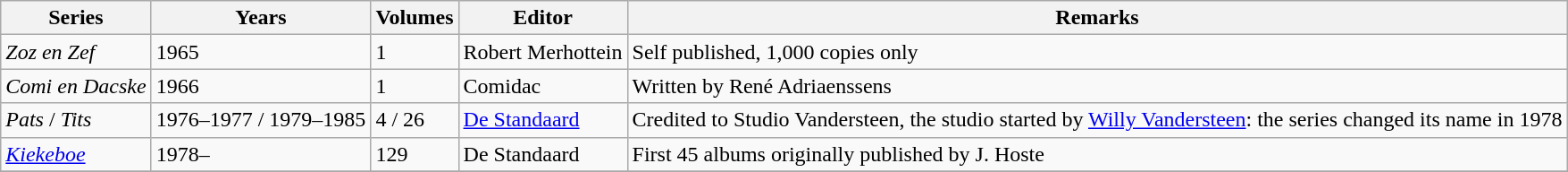<table class="wikitable" id="noveltable" border="1">
<tr>
<th>Series</th>
<th>Years</th>
<th>Volumes</th>
<th>Editor</th>
<th>Remarks</th>
</tr>
<tr align="left">
<td><em>Zoz en Zef</em></td>
<td>1965</td>
<td>1</td>
<td>Robert Merhottein</td>
<td>Self published, 1,000 copies only</td>
</tr>
<tr>
<td><em>Comi en Dacske</em></td>
<td>1966</td>
<td>1</td>
<td>Comidac</td>
<td>Written by René Adriaenssens</td>
</tr>
<tr>
<td><em>Pats</em> / <em>Tits</em></td>
<td>1976–1977 / 1979–1985</td>
<td>4 / 26</td>
<td><a href='#'>De Standaard</a></td>
<td>Credited to Studio Vandersteen, the studio started by <a href='#'>Willy Vandersteen</a>: the series changed its name in 1978</td>
</tr>
<tr>
<td><em><a href='#'>Kiekeboe</a></em></td>
<td>1978–</td>
<td>129</td>
<td>De Standaard</td>
<td>First 45 albums originally published by J. Hoste</td>
</tr>
<tr>
</tr>
</table>
